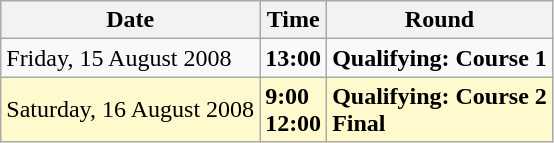<table class="wikitable">
<tr>
<th>Date</th>
<th>Time</th>
<th>Round</th>
</tr>
<tr>
<td>Friday, 15 August 2008</td>
<td><strong>13:00</strong></td>
<td><strong>Qualifying: Course 1</strong></td>
</tr>
<tr style=background:lemonchiffon>
<td>Saturday, 16 August 2008</td>
<td><strong>9:00</strong><br><strong>12:00</strong></td>
<td><strong>Qualifying: Course 2</strong><br><strong>Final</strong></td>
</tr>
</table>
